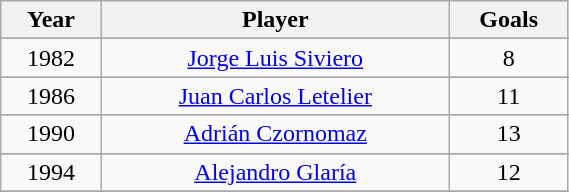<table class="wikitable" width=30%>
<tr style="background:#dddddd;">
<th>Year</th>
<th>Player</th>
<th>Goals</th>
</tr>
<tr>
</tr>
<tr align=center>
<td>1982</td>
<td><a href='#'>Jorge Luis Siviero</a></td>
<td>8</td>
</tr>
<tr>
</tr>
<tr>
</tr>
<tr align=center>
<td>1986</td>
<td><a href='#'>Juan Carlos Letelier</a></td>
<td>11</td>
</tr>
<tr>
</tr>
<tr>
</tr>
<tr align=center>
<td>1990</td>
<td><a href='#'>Adrián Czornomaz</a></td>
<td>13</td>
</tr>
<tr>
</tr>
<tr>
</tr>
<tr align=center>
<td>1994</td>
<td><a href='#'>Alejandro Glaría</a></td>
<td>12</td>
</tr>
<tr>
</tr>
</table>
